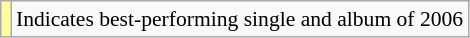<table class="wikitable" style="font-size:90%;">
<tr>
<td style="background-color:#FFFF99"></td>
<td>Indicates best-performing single and album of 2006</td>
</tr>
</table>
